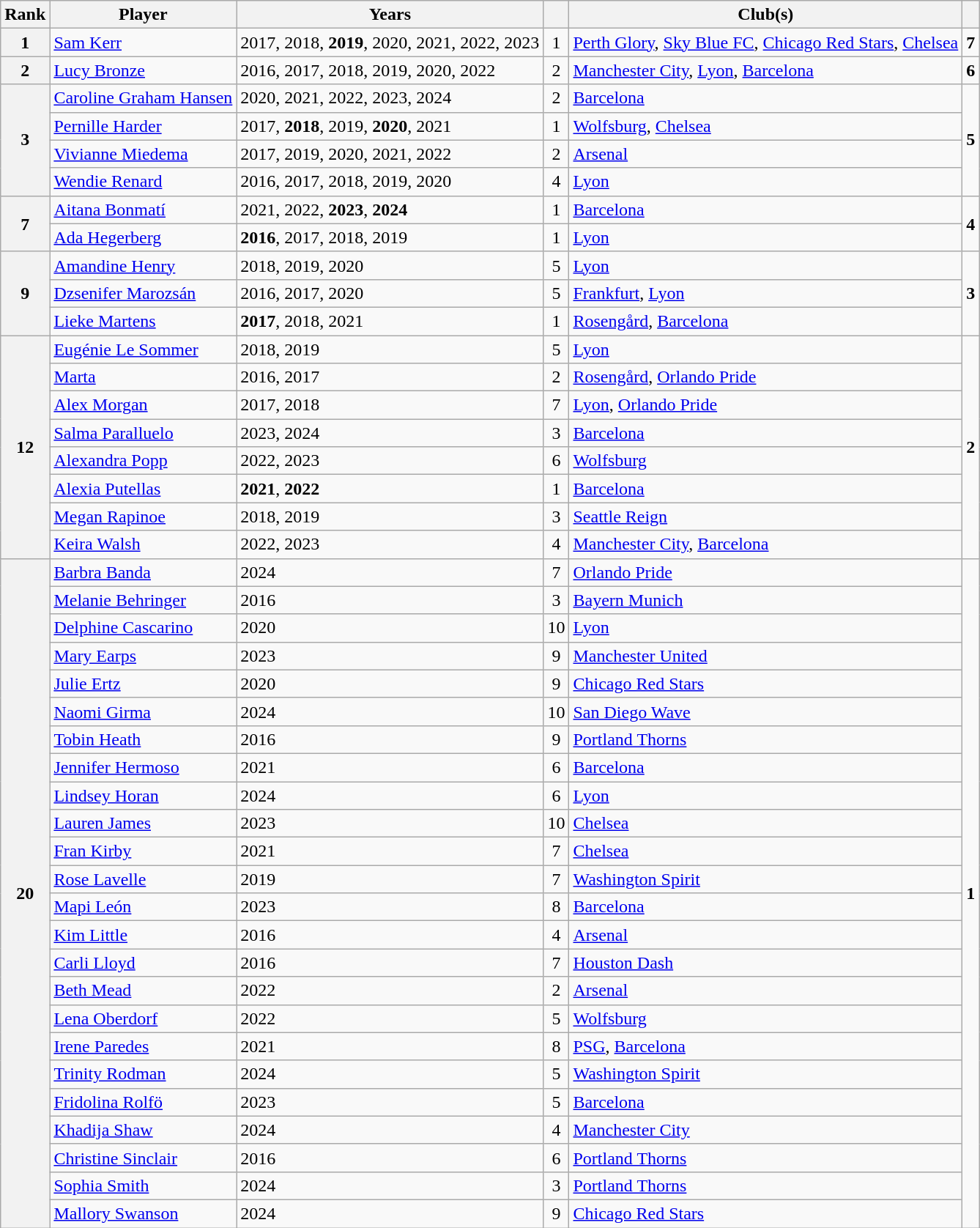<table class="wikitable">
<tr>
<th>Rank</th>
<th>Player</th>
<th>Years</th>
<th></th>
<th>Club(s)</th>
<th></th>
</tr>
<tr>
<th>1</th>
<td> <a href='#'>Sam Kerr</a></td>
<td>2017, 2018, <strong>2019</strong>, 2020, 2021, 2022, 2023</td>
<td style="text-align: center">1</td>
<td><a href='#'>Perth Glory</a>, <a href='#'>Sky Blue FC</a>, <a href='#'>Chicago Red Stars</a>, <a href='#'>Chelsea</a></td>
<td style="text-align: center"><strong>7</strong></td>
</tr>
<tr>
<th rowspan="1" style="text-align: center">2</th>
<td> <a href='#'>Lucy Bronze</a></td>
<td>2016, 2017, 2018, 2019, 2020, 2022</td>
<td style="text-align: center">2</td>
<td><a href='#'>Manchester City</a>, <a href='#'>Lyon</a>, <a href='#'>Barcelona</a></td>
<td rowspan="1" style="text-align: center"><strong>6</strong></td>
</tr>
<tr>
<th rowspan="4">3</th>
<td> <a href='#'>Caroline Graham Hansen</a></td>
<td>2020, 2021, 2022, 2023, 2024</td>
<td style="text-align: center">2</td>
<td><a href='#'>Barcelona</a></td>
<td rowspan="4" style="text-align: center"><strong>5</strong></td>
</tr>
<tr>
<td> <a href='#'>Pernille Harder</a></td>
<td>2017, <strong>2018</strong>, 2019, <strong>2020</strong>, 2021</td>
<td style="text-align: center">1</td>
<td><a href='#'>Wolfsburg</a>, <a href='#'>Chelsea</a></td>
</tr>
<tr>
<td> <a href='#'>Vivianne Miedema</a></td>
<td>2017, 2019, 2020, 2021, 2022</td>
<td style="text-align: center">2</td>
<td><a href='#'>Arsenal</a></td>
</tr>
<tr>
<td> <a href='#'>Wendie Renard</a></td>
<td>2016, 2017, 2018, 2019, 2020</td>
<td style="text-align: center">4</td>
<td><a href='#'>Lyon</a></td>
</tr>
<tr>
<th rowspan="2">7</th>
<td> <a href='#'>Aitana Bonmatí</a></td>
<td>2021, 2022, <strong>2023</strong>, <strong>2024</strong></td>
<td style="text-align: center">1</td>
<td><a href='#'>Barcelona</a></td>
<td rowspan="2" style="text-align: center"><strong>4</strong></td>
</tr>
<tr>
<td> <a href='#'>Ada Hegerberg</a></td>
<td><strong>2016</strong>, 2017, 2018, 2019</td>
<td style="text-align: center">1</td>
<td><a href='#'>Lyon</a></td>
</tr>
<tr>
<th rowspan="3">9</th>
<td> <a href='#'>Amandine Henry</a></td>
<td>2018, 2019, 2020</td>
<td style="text-align: center">5</td>
<td><a href='#'>Lyon</a></td>
<td rowspan="3" style="text-align: center"><strong>3</strong></td>
</tr>
<tr>
<td> <a href='#'>Dzsenifer Marozsán</a></td>
<td>2016, 2017, 2020</td>
<td style="text-align: center">5</td>
<td><a href='#'>Frankfurt</a>, <a href='#'>Lyon</a></td>
</tr>
<tr>
<td> <a href='#'>Lieke Martens</a></td>
<td><strong>2017</strong>, 2018, 2021</td>
<td style="text-align: center">1</td>
<td><a href='#'>Rosengård</a>, <a href='#'>Barcelona</a></td>
</tr>
<tr>
<th rowspan="8">12</th>
<td> <a href='#'>Eugénie Le Sommer</a></td>
<td>2018, 2019</td>
<td style="text-align: center">5</td>
<td><a href='#'>Lyon</a></td>
<td rowspan="8" style="text-align: center"><strong>2</strong></td>
</tr>
<tr>
<td> <a href='#'>Marta</a></td>
<td>2016, 2017</td>
<td style="text-align: center">2</td>
<td><a href='#'>Rosengård</a>, <a href='#'>Orlando Pride</a></td>
</tr>
<tr>
<td> <a href='#'>Alex Morgan</a></td>
<td>2017, 2018</td>
<td style="text-align: center">7</td>
<td><a href='#'>Lyon</a>, <a href='#'>Orlando Pride</a></td>
</tr>
<tr>
<td> <a href='#'>Salma Paralluelo</a></td>
<td>2023, 2024</td>
<td style="text-align: center">3</td>
<td><a href='#'>Barcelona</a></td>
</tr>
<tr>
<td> <a href='#'>Alexandra Popp</a></td>
<td>2022, 2023</td>
<td style="text-align: center">6</td>
<td><a href='#'>Wolfsburg</a></td>
</tr>
<tr>
<td> <a href='#'>Alexia Putellas</a></td>
<td><strong>2021</strong>, <strong>2022</strong></td>
<td style="text-align: center">1</td>
<td><a href='#'>Barcelona</a></td>
</tr>
<tr>
<td> <a href='#'>Megan Rapinoe</a></td>
<td>2018, 2019</td>
<td style="text-align: center">3</td>
<td><a href='#'>Seattle Reign</a></td>
</tr>
<tr>
<td> <a href='#'>Keira Walsh</a></td>
<td>2022, 2023</td>
<td style="text-align: center">4</td>
<td><a href='#'>Manchester City</a>, <a href='#'>Barcelona</a></td>
</tr>
<tr>
<th rowspan="24" style="text-align: center">20</th>
<td> <a href='#'>Barbra Banda</a></td>
<td>2024</td>
<td style="text-align: center">7</td>
<td><a href='#'>Orlando Pride</a></td>
<td rowspan="24" style="text-align: center"><strong>1</strong></td>
</tr>
<tr>
<td> <a href='#'>Melanie Behringer</a></td>
<td>2016</td>
<td style="text-align: center">3</td>
<td><a href='#'>Bayern Munich</a></td>
</tr>
<tr>
<td> <a href='#'>Delphine Cascarino</a></td>
<td>2020</td>
<td style="text-align: center">10</td>
<td><a href='#'>Lyon</a></td>
</tr>
<tr>
<td> <a href='#'>Mary Earps</a></td>
<td>2023</td>
<td style="text-align: center">9</td>
<td><a href='#'>Manchester United</a></td>
</tr>
<tr>
<td> <a href='#'>Julie Ertz</a></td>
<td>2020</td>
<td style="text-align: center">9</td>
<td><a href='#'>Chicago Red Stars</a></td>
</tr>
<tr>
<td> <a href='#'>Naomi Girma</a></td>
<td>2024</td>
<td style="text-align: center">10</td>
<td><a href='#'>San Diego Wave</a></td>
</tr>
<tr>
<td> <a href='#'>Tobin Heath</a></td>
<td>2016</td>
<td style="text-align: center">9</td>
<td><a href='#'>Portland Thorns</a></td>
</tr>
<tr>
<td> <a href='#'>Jennifer Hermoso</a></td>
<td>2021</td>
<td style="text-align: center">6</td>
<td><a href='#'>Barcelona</a></td>
</tr>
<tr>
<td> <a href='#'>Lindsey Horan</a></td>
<td>2024</td>
<td style="text-align: center">6</td>
<td><a href='#'>Lyon</a></td>
</tr>
<tr>
<td> <a href='#'>Lauren James</a></td>
<td>2023</td>
<td style="text-align: center">10</td>
<td><a href='#'>Chelsea</a></td>
</tr>
<tr>
<td> <a href='#'>Fran Kirby</a></td>
<td>2021</td>
<td style="text-align: center">7</td>
<td><a href='#'>Chelsea</a></td>
</tr>
<tr>
<td> <a href='#'>Rose Lavelle</a></td>
<td>2019</td>
<td style="text-align: center">7</td>
<td><a href='#'>Washington Spirit</a></td>
</tr>
<tr>
<td> <a href='#'>Mapi León</a></td>
<td>2023</td>
<td style="text-align: center">8</td>
<td><a href='#'>Barcelona</a></td>
</tr>
<tr>
<td> <a href='#'>Kim Little</a></td>
<td>2016</td>
<td style="text-align: center">4</td>
<td><a href='#'>Arsenal</a></td>
</tr>
<tr>
<td> <a href='#'>Carli Lloyd</a></td>
<td>2016</td>
<td style="text-align: center">7</td>
<td><a href='#'>Houston Dash</a></td>
</tr>
<tr>
<td> <a href='#'>Beth Mead</a></td>
<td>2022</td>
<td style="text-align: center">2</td>
<td><a href='#'>Arsenal</a></td>
</tr>
<tr>
<td> <a href='#'>Lena Oberdorf</a></td>
<td>2022</td>
<td style="text-align: center">5</td>
<td><a href='#'>Wolfsburg</a></td>
</tr>
<tr>
<td> <a href='#'>Irene Paredes</a></td>
<td>2021</td>
<td style="text-align: center">8</td>
<td><a href='#'>PSG</a>, <a href='#'>Barcelona</a></td>
</tr>
<tr>
<td> <a href='#'>Trinity Rodman</a></td>
<td>2024</td>
<td style="text-align: center">5</td>
<td><a href='#'>Washington Spirit</a></td>
</tr>
<tr>
<td> <a href='#'>Fridolina Rolfö</a></td>
<td>2023</td>
<td style="text-align: center">5</td>
<td><a href='#'>Barcelona</a></td>
</tr>
<tr>
<td> <a href='#'>Khadija Shaw</a></td>
<td>2024</td>
<td style="text-align: center">4</td>
<td><a href='#'>Manchester City</a></td>
</tr>
<tr>
<td> <a href='#'>Christine Sinclair</a></td>
<td>2016</td>
<td style="text-align: center">6</td>
<td><a href='#'>Portland Thorns</a></td>
</tr>
<tr>
<td> <a href='#'>Sophia Smith</a></td>
<td>2024</td>
<td style="text-align: center">3</td>
<td><a href='#'>Portland Thorns</a></td>
</tr>
<tr>
<td> <a href='#'>Mallory Swanson</a></td>
<td>2024</td>
<td style="text-align: center">9</td>
<td><a href='#'>Chicago Red Stars</a></td>
</tr>
</table>
